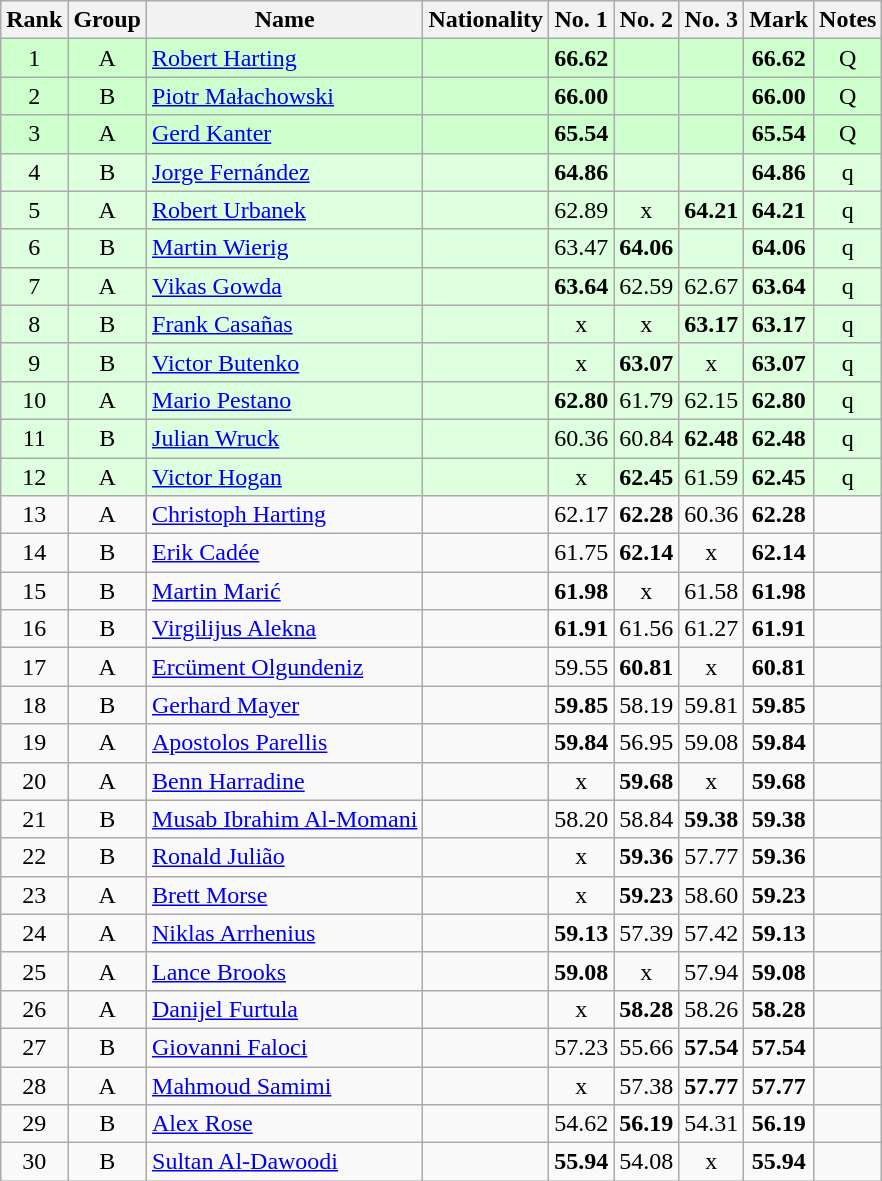<table class="wikitable sortable" style="text-align:center">
<tr>
<th>Rank</th>
<th>Group</th>
<th>Name</th>
<th>Nationality</th>
<th>No. 1</th>
<th>No. 2</th>
<th>No. 3</th>
<th>Mark</th>
<th>Notes</th>
</tr>
<tr bgcolor=ccffcc>
<td>1</td>
<td>A</td>
<td align=left><a href='#'>Robert Harting</a></td>
<td align=left></td>
<td><strong>66.62</strong></td>
<td></td>
<td></td>
<td><strong>66.62</strong></td>
<td>Q</td>
</tr>
<tr bgcolor=ccffcc>
<td>2</td>
<td>B</td>
<td align=left><a href='#'>Piotr Małachowski</a></td>
<td align=left></td>
<td><strong>66.00</strong></td>
<td></td>
<td></td>
<td><strong>66.00</strong></td>
<td>Q</td>
</tr>
<tr bgcolor=ccffcc>
<td>3</td>
<td>A</td>
<td align=left><a href='#'>Gerd Kanter</a></td>
<td align=left></td>
<td><strong>65.54</strong></td>
<td></td>
<td></td>
<td><strong>65.54</strong></td>
<td>Q</td>
</tr>
<tr bgcolor=ddffdd>
<td>4</td>
<td>B</td>
<td align=left><a href='#'>Jorge Fernández</a></td>
<td align=left></td>
<td><strong>64.86</strong></td>
<td></td>
<td></td>
<td><strong>64.86</strong></td>
<td>q</td>
</tr>
<tr bgcolor=ddffdd>
<td>5</td>
<td>A</td>
<td align=left><a href='#'>Robert Urbanek</a></td>
<td align=left></td>
<td>62.89</td>
<td>x</td>
<td><strong>64.21</strong></td>
<td><strong>64.21</strong></td>
<td>q</td>
</tr>
<tr bgcolor=ddffdd>
<td>6</td>
<td>B</td>
<td align=left><a href='#'>Martin Wierig</a></td>
<td align=left></td>
<td>63.47</td>
<td><strong>64.06</strong></td>
<td></td>
<td><strong>64.06</strong></td>
<td>q</td>
</tr>
<tr bgcolor=ddffdd>
<td>7</td>
<td>A</td>
<td align=left><a href='#'>Vikas Gowda</a></td>
<td align=left></td>
<td><strong>63.64</strong></td>
<td>62.59</td>
<td>62.67</td>
<td><strong>63.64</strong></td>
<td>q</td>
</tr>
<tr bgcolor=ddffdd>
<td>8</td>
<td>B</td>
<td align=left><a href='#'>Frank Casañas</a></td>
<td align=left></td>
<td>x</td>
<td>x</td>
<td><strong>63.17</strong></td>
<td><strong>63.17</strong></td>
<td>q</td>
</tr>
<tr bgcolor=ddffdd>
<td>9</td>
<td>B</td>
<td align=left><a href='#'>Victor Butenko</a></td>
<td align=left></td>
<td>x</td>
<td><strong>63.07</strong></td>
<td>x</td>
<td><strong>63.07</strong></td>
<td>q</td>
</tr>
<tr bgcolor=ddffdd>
<td>10</td>
<td>A</td>
<td align=left><a href='#'>Mario Pestano</a></td>
<td align=left></td>
<td><strong>62.80</strong></td>
<td>61.79</td>
<td>62.15</td>
<td><strong>62.80</strong></td>
<td>q</td>
</tr>
<tr bgcolor=ddffdd>
<td>11</td>
<td>B</td>
<td align=left><a href='#'>Julian Wruck</a></td>
<td align=left></td>
<td>60.36</td>
<td>60.84</td>
<td><strong>62.48</strong></td>
<td><strong>62.48</strong></td>
<td>q</td>
</tr>
<tr bgcolor=ddffdd>
<td>12</td>
<td>A</td>
<td align=left><a href='#'>Victor Hogan</a></td>
<td align=left></td>
<td>x</td>
<td><strong>62.45</strong></td>
<td>61.59</td>
<td><strong>62.45</strong></td>
<td>q</td>
</tr>
<tr>
<td>13</td>
<td>A</td>
<td align=left><a href='#'>Christoph Harting</a></td>
<td align=left></td>
<td>62.17</td>
<td><strong>62.28</strong></td>
<td>60.36</td>
<td><strong>62.28</strong></td>
<td></td>
</tr>
<tr>
<td>14</td>
<td>B</td>
<td align=left><a href='#'>Erik Cadée</a></td>
<td align=left></td>
<td>61.75</td>
<td><strong>62.14</strong></td>
<td>x</td>
<td><strong>62.14</strong></td>
<td></td>
</tr>
<tr>
<td>15</td>
<td>B</td>
<td align=left><a href='#'>Martin Marić</a></td>
<td align=left></td>
<td><strong>61.98</strong></td>
<td>x</td>
<td>61.58</td>
<td><strong>61.98</strong></td>
<td></td>
</tr>
<tr>
<td>16</td>
<td>B</td>
<td align=left><a href='#'>Virgilijus Alekna</a></td>
<td align=left></td>
<td><strong>61.91</strong></td>
<td>61.56</td>
<td>61.27</td>
<td><strong>61.91</strong></td>
<td></td>
</tr>
<tr>
<td>17</td>
<td>A</td>
<td align=left><a href='#'>Ercüment Olgundeniz</a></td>
<td align=left></td>
<td>59.55</td>
<td><strong>60.81</strong></td>
<td>x</td>
<td><strong>60.81</strong></td>
<td></td>
</tr>
<tr>
<td>18</td>
<td>B</td>
<td align=left><a href='#'>Gerhard Mayer</a></td>
<td align=left></td>
<td><strong>59.85</strong></td>
<td>58.19</td>
<td>59.81</td>
<td><strong>59.85</strong></td>
<td></td>
</tr>
<tr>
<td>19</td>
<td>A</td>
<td align=left><a href='#'>Apostolos Parellis</a></td>
<td align=left></td>
<td><strong>59.84</strong></td>
<td>56.95</td>
<td>59.08</td>
<td><strong>59.84</strong></td>
<td></td>
</tr>
<tr>
<td>20</td>
<td>A</td>
<td align=left><a href='#'>Benn Harradine</a></td>
<td align=left></td>
<td>x</td>
<td><strong>59.68</strong></td>
<td>x</td>
<td><strong>59.68</strong></td>
<td></td>
</tr>
<tr>
<td>21</td>
<td>B</td>
<td align=left><a href='#'>Musab Ibrahim Al-Momani</a></td>
<td align=left></td>
<td>58.20</td>
<td>58.84</td>
<td><strong>59.38</strong></td>
<td><strong>59.38</strong></td>
<td></td>
</tr>
<tr>
<td>22</td>
<td>B</td>
<td align=left><a href='#'>Ronald Julião</a></td>
<td align=left></td>
<td>x</td>
<td><strong>59.36</strong></td>
<td>57.77</td>
<td><strong>59.36</strong></td>
<td></td>
</tr>
<tr>
<td>23</td>
<td>A</td>
<td align=left><a href='#'>Brett Morse</a></td>
<td align=left></td>
<td>x</td>
<td><strong>59.23</strong></td>
<td>58.60</td>
<td><strong>59.23</strong></td>
<td></td>
</tr>
<tr>
<td>24</td>
<td>A</td>
<td align=left><a href='#'>Niklas Arrhenius</a></td>
<td align=left></td>
<td><strong>59.13</strong></td>
<td>57.39</td>
<td>57.42</td>
<td><strong>59.13</strong></td>
<td></td>
</tr>
<tr>
<td>25</td>
<td>A</td>
<td align=left><a href='#'>Lance Brooks</a></td>
<td align=left></td>
<td><strong>59.08</strong></td>
<td>x</td>
<td>57.94</td>
<td><strong>59.08</strong></td>
<td></td>
</tr>
<tr>
<td>26</td>
<td>A</td>
<td align=left><a href='#'>Danijel Furtula</a></td>
<td align=left></td>
<td>x</td>
<td><strong>58.28</strong></td>
<td>58.26</td>
<td><strong>58.28</strong></td>
<td></td>
</tr>
<tr>
<td>27</td>
<td>B</td>
<td align=left><a href='#'>Giovanni Faloci</a></td>
<td align=left></td>
<td>57.23</td>
<td>55.66</td>
<td><strong>57.54</strong></td>
<td><strong>57.54</strong></td>
<td></td>
</tr>
<tr>
<td>28</td>
<td>A</td>
<td align=left><a href='#'>Mahmoud Samimi</a></td>
<td align=left></td>
<td>x</td>
<td>57.38</td>
<td><strong>57.77</strong></td>
<td><strong>57.77</strong></td>
<td></td>
</tr>
<tr>
<td>29</td>
<td>B</td>
<td align=left><a href='#'>Alex Rose</a></td>
<td align=left></td>
<td>54.62</td>
<td><strong>56.19</strong></td>
<td>54.31</td>
<td><strong>56.19</strong></td>
<td></td>
</tr>
<tr>
<td>30</td>
<td>B</td>
<td align=left><a href='#'>Sultan Al-Dawoodi</a></td>
<td align=left></td>
<td><strong>55.94</strong></td>
<td>54.08</td>
<td>x</td>
<td><strong>55.94</strong></td>
<td></td>
</tr>
</table>
